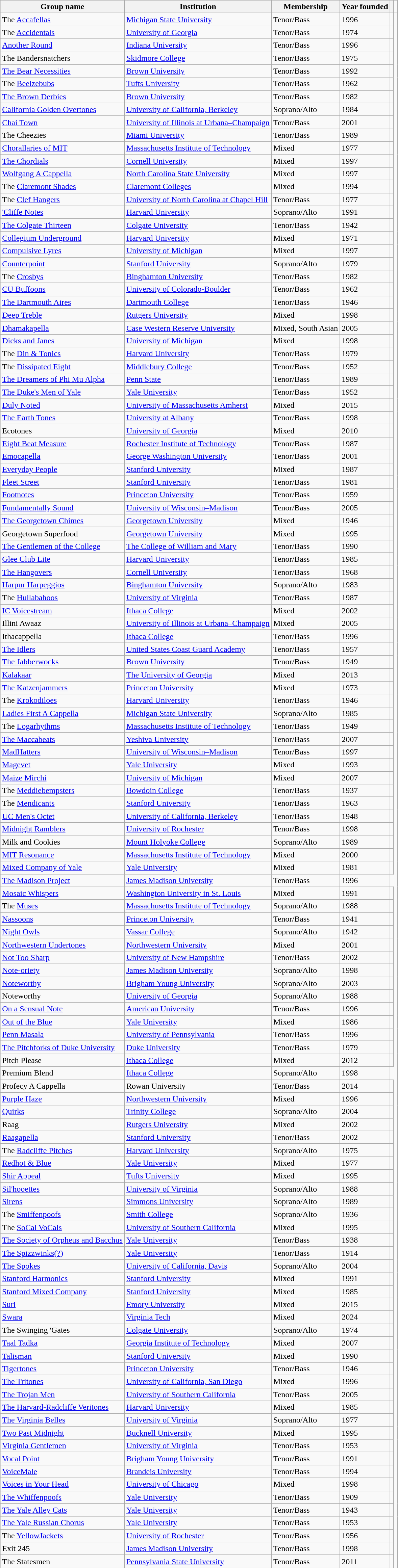<table class="wikitable sortable">
<tr>
<th>Group name</th>
<th>Institution</th>
<th>Membership</th>
<th>Year founded</th>
<th></th>
<td></td>
</tr>
<tr valign="top">
<td data-sort-value="Accafellas">The <a href='#'>Accafellas</a></td>
<td><a href='#'>Michigan State University</a></td>
<td>Tenor/Bass</td>
<td>1996</td>
<td></td>
</tr>
<tr valign="top">
<td data-sort-value="Accidentals">The <a href='#'>Accidentals</a></td>
<td><a href='#'>University of Georgia</a></td>
<td>Tenor/Bass</td>
<td>1974</td>
<td></td>
</tr>
<tr valign="top">
<td><a href='#'>Another Round</a></td>
<td><a href='#'>Indiana University</a></td>
<td>Tenor/Bass</td>
<td>1996</td>
<td></td>
</tr>
<tr>
<td>The Bandersnatchers</td>
<td><a href='#'>Skidmore College</a></td>
<td>Tenor/Bass</td>
<td>1975</td>
<td></td>
</tr>
<tr valign="top">
<td data-sort-value="Bear Necessities"><a href='#'>The Bear Necessities</a></td>
<td><a href='#'>Brown University</a></td>
<td>Tenor/Bass</td>
<td>1992</td>
<td></td>
</tr>
<tr valign="top">
<td data-sort-value="Beelzebubs">The <a href='#'>Beelzebubs</a></td>
<td><a href='#'>Tufts University</a></td>
<td>Tenor/Bass</td>
<td>1962</td>
<td></td>
</tr>
<tr valign="top">
<td data-sort-value="Brown Derbies"><a href='#'>The Brown Derbies</a></td>
<td><a href='#'>Brown University</a></td>
<td>Tenor/Bass</td>
<td>1982</td>
<td></td>
</tr>
<tr valign="top">
<td><a href='#'>California Golden Overtones</a></td>
<td><a href='#'>University of California, Berkeley</a></td>
<td>Soprano/Alto</td>
<td>1984</td>
<td></td>
</tr>
<tr valign="top">
<td><a href='#'>Chai Town</a></td>
<td><a href='#'>University of Illinois at Urbana–Champaign</a></td>
<td>Tenor/Bass</td>
<td>2001</td>
<td></td>
</tr>
<tr>
<td>The Cheezies</td>
<td><a href='#'>Miami University</a></td>
<td>Tenor/Bass</td>
<td>1989</td>
<td></td>
</tr>
<tr valign="top">
<td><a href='#'>Chorallaries of MIT</a></td>
<td><a href='#'>Massachusetts Institute of Technology</a></td>
<td>Mixed</td>
<td>1977</td>
<td></td>
</tr>
<tr valign="top">
<td data-sort-value="Chordials"><a href='#'>The Chordials</a></td>
<td><a href='#'>Cornell University</a></td>
<td>Mixed</td>
<td>1997</td>
<td></td>
</tr>
<tr valign="top">
<td data-sort-value="Wolfgang"><a href='#'>Wolfgang A Cappella</a></td>
<td><a href='#'>North Carolina State University</a></td>
<td>Mixed</td>
<td>1997</td>
<td></td>
</tr>
<tr valign="top">
<td data-sort-value="Claremont Shades">The <a href='#'>Claremont Shades</a></td>
<td><a href='#'>Claremont Colleges</a></td>
<td>Mixed</td>
<td>1994</td>
<td style="text-align:center;"></td>
</tr>
<tr valign="top">
<td data-sort-value="Clef Hangers">The <a href='#'>Clef Hangers</a></td>
<td><a href='#'>University of North Carolina at Chapel Hill</a></td>
<td>Tenor/Bass</td>
<td>1977</td>
<td></td>
</tr>
<tr>
<td><a href='#'>'Cliffe Notes</a></td>
<td><a href='#'>Harvard University</a></td>
<td>Soprano/Alto</td>
<td>1991</td>
<td></td>
</tr>
<tr valign="top">
<td data-sort-value="Colgate Thirteen"><a href='#'>The Colgate Thirteen</a></td>
<td><a href='#'>Colgate University</a></td>
<td>Tenor/Bass</td>
<td>1942</td>
<td></td>
</tr>
<tr>
<td><a href='#'>Collegium Underground</a></td>
<td><a href='#'>Harvard University</a></td>
<td>Mixed</td>
<td>1971</td>
<td></td>
</tr>
<tr valign="top">
<td><a href='#'>Compulsive Lyres</a></td>
<td><a href='#'>University of Michigan</a></td>
<td>Mixed</td>
<td>1997</td>
<td></td>
</tr>
<tr>
<td><a href='#'>Counterpoint</a></td>
<td><a href='#'>Stanford University</a></td>
<td>Soprano/Alto</td>
<td>1979</td>
<td></td>
</tr>
<tr valign="top">
<td data-sort-value="Crosbys">The <a href='#'>Crosbys</a></td>
<td><a href='#'>Binghamton University</a></td>
<td>Tenor/Bass</td>
<td>1982</td>
<td></td>
</tr>
<tr>
<td><a href='#'>CU Buffoons</a></td>
<td><a href='#'>University of Colorado-Boulder</a></td>
<td>Tenor/Bass</td>
<td>1962</td>
<td></td>
</tr>
<tr valign="top">
<td data-sort-value="Dartmouth Aires"><a href='#'>The Dartmouth Aires</a></td>
<td><a href='#'>Dartmouth College</a></td>
<td>Tenor/Bass</td>
<td>1946</td>
<td></td>
</tr>
<tr valign="top">
<td><a href='#'>Deep Treble</a></td>
<td><a href='#'>Rutgers University</a></td>
<td>Mixed</td>
<td>1998</td>
<td></td>
</tr>
<tr valign="top">
<td><a href='#'>Dhamakapella</a></td>
<td><a href='#'>Case Western Reserve University</a></td>
<td>Mixed, South Asian</td>
<td>2005</td>
<td></td>
</tr>
<tr valign="top">
<td><a href='#'>Dicks and Janes</a></td>
<td><a href='#'>University of Michigan</a></td>
<td>Mixed</td>
<td>1998</td>
<td></td>
</tr>
<tr valign="top">
<td data-sort-value="Din & Tonics">The <a href='#'>Din & Tonics</a></td>
<td><a href='#'>Harvard University</a></td>
<td>Tenor/Bass</td>
<td>1979</td>
<td></td>
</tr>
<tr valign="top">
<td data-sort-value="Dissipated Eight">The <a href='#'>Dissipated Eight</a></td>
<td><a href='#'>Middlebury College</a></td>
<td>Tenor/Bass</td>
<td>1952</td>
<td></td>
</tr>
<tr valign="top">
<td data-sort-value="Dreamers of Phi Mu Alpha"><a href='#'>The Dreamers of Phi Mu Alpha</a></td>
<td><a href='#'>Penn State</a></td>
<td>Tenor/Bass</td>
<td>1989</td>
<td></td>
</tr>
<tr valign="top">
<td data-sort-value="Duke's Men of Yale"><a href='#'>The Duke's Men of Yale</a></td>
<td><a href='#'>Yale University</a></td>
<td>Tenor/Bass</td>
<td>1952</td>
<td></td>
</tr>
<tr valign="top">
<td data-sort-value="Duly Noted"><a href='#'>Duly Noted</a></td>
<td><a href='#'>University of Massachusetts Amherst</a></td>
<td>Mixed</td>
<td>2015</td>
<td></td>
</tr>
<tr valign="top">
<td data-sort-value="Earth Tones"><a href='#'>The Earth Tones</a></td>
<td><a href='#'>University at Albany</a></td>
<td>Tenor/Bass</td>
<td>1998</td>
<td></td>
</tr>
<tr>
<td>Ecotones</td>
<td><a href='#'>University of Georgia</a></td>
<td>Mixed</td>
<td>2010</td>
<td></td>
</tr>
<tr valign="top">
<td><a href='#'>Eight Beat Measure</a></td>
<td><a href='#'>Rochester Institute of Technology</a></td>
<td>Tenor/Bass</td>
<td>1987</td>
<td></td>
</tr>
<tr valign="top">
<td><a href='#'>Emocapella</a></td>
<td><a href='#'>George Washington University</a></td>
<td>Tenor/Bass</td>
<td>2001</td>
<td></td>
</tr>
<tr valign="top">
<td><a href='#'>Everyday People</a></td>
<td><a href='#'>Stanford University</a></td>
<td>Mixed</td>
<td>1987</td>
<td></td>
</tr>
<tr valign="top">
<td><a href='#'>Fleet Street</a></td>
<td><a href='#'>Stanford University</a></td>
<td>Tenor/Bass</td>
<td>1981</td>
<td></td>
</tr>
<tr valign="top">
<td><a href='#'>Footnotes</a></td>
<td><a href='#'>Princeton University</a></td>
<td>Tenor/Bass</td>
<td>1959</td>
<td></td>
</tr>
<tr valign="top">
<td><a href='#'>Fundamentally Sound</a></td>
<td><a href='#'>University of Wisconsin–Madison</a></td>
<td>Tenor/Bass</td>
<td>2005</td>
<td></td>
</tr>
<tr valign="top">
<td data-sort-value="Georgetown Chimes"><a href='#'>The Georgetown Chimes</a></td>
<td><a href='#'>Georgetown University</a></td>
<td>Mixed</td>
<td>1946</td>
<td></td>
</tr>
<tr>
<td>Georgetown Superfood</td>
<td><a href='#'>Georgetown University</a></td>
<td>Mixed</td>
<td>1995</td>
<td></td>
</tr>
<tr valign="top">
<td data-sort-value="Gentlemen of the College"><a href='#'>The Gentlemen of the College</a></td>
<td data-sort-value="College of William and Mary"><a href='#'>The College of William and Mary</a></td>
<td>Tenor/Bass</td>
<td>1990</td>
<td></td>
</tr>
<tr>
<td><a href='#'>Glee Club Lite</a></td>
<td><a href='#'>Harvard University</a></td>
<td>Tenor/Bass</td>
<td>1985</td>
<td></td>
</tr>
<tr valign="top">
<td data-sort-value="Hangovers"><a href='#'>The Hangovers</a></td>
<td><a href='#'>Cornell University</a></td>
<td>Tenor/Bass</td>
<td>1968</td>
<td></td>
</tr>
<tr valign="top">
<td><a href='#'>Harpur Harpeggios</a></td>
<td><a href='#'>Binghamton University</a></td>
<td>Soprano/Alto</td>
<td>1983</td>
<td></td>
</tr>
<tr valign="top">
<td data-sort-value="Hullabahoos">The <a href='#'>Hullabahoos</a></td>
<td><a href='#'>University of Virginia</a></td>
<td>Tenor/Bass</td>
<td>1987</td>
<td></td>
</tr>
<tr valign="top">
<td data-sort-value="Voicestream"><a href='#'>IC Voicestream</a></td>
<td><a href='#'>Ithaca College</a></td>
<td>Mixed</td>
<td>2002</td>
<td></td>
</tr>
<tr>
<td>Illini Awaaz</td>
<td><a href='#'>University of Illinois at Urbana–Champaign</a></td>
<td>Mixed</td>
<td>2005</td>
<td></td>
</tr>
<tr valign="top">
<td data-sort-value="Ithacappella">Ithacappella</td>
<td><a href='#'>Ithaca College</a></td>
<td>Tenor/Bass</td>
<td>1996</td>
<td></td>
</tr>
<tr valign="top">
<td data-sort-value="Idlers"><a href='#'>The Idlers</a></td>
<td><a href='#'>United States Coast Guard Academy</a></td>
<td>Tenor/Bass</td>
<td>1957</td>
<td></td>
</tr>
<tr valign="top">
<td data-sort-value="Jabberwocks"><a href='#'>The Jabberwocks</a></td>
<td><a href='#'>Brown University</a></td>
<td>Tenor/Bass</td>
<td>1949</td>
<td></td>
</tr>
<tr>
<td><a href='#'>Kalakaar</a></td>
<td><a href='#'>The University of Georgia</a></td>
<td>Mixed</td>
<td>2013</td>
<td></td>
</tr>
<tr valign="top">
<td data-sort-value="Katzenjammers"><a href='#'>The Katzenjammers</a></td>
<td><a href='#'>Princeton University</a></td>
<td>Mixed</td>
<td>1973</td>
<td></td>
</tr>
<tr valign="top">
<td data-sort-value="Krokodiloes">The <a href='#'>Krokodiloes</a></td>
<td><a href='#'>Harvard University</a></td>
<td>Tenor/Bass</td>
<td>1946</td>
<td></td>
</tr>
<tr valign="top">
<td data-sort-value="Ladies First"><a href='#'>Ladies First A Cappella</a></td>
<td><a href='#'>Michigan State University</a></td>
<td>Soprano/Alto</td>
<td>1985</td>
<td></td>
</tr>
<tr valign="top">
<td data-sort-value="Logarhythms">The <a href='#'>Logarhythms</a></td>
<td><a href='#'>Massachusetts Institute of Technology</a></td>
<td>Tenor/Bass</td>
<td>1949</td>
<td></td>
</tr>
<tr valign="top">
<td data-sort-value="Maccabeats"><a href='#'>The Maccabeats</a></td>
<td><a href='#'>Yeshiva University</a></td>
<td>Tenor/Bass</td>
<td>2007</td>
<td></td>
</tr>
<tr valign="top">
<td><a href='#'>MadHatters</a></td>
<td><a href='#'>University of Wisconsin–Madison</a></td>
<td>Tenor/Bass</td>
<td>1997</td>
<td></td>
</tr>
<tr valign="top">
<td><a href='#'>Magevet</a></td>
<td><a href='#'>Yale University</a></td>
<td>Mixed</td>
<td>1993</td>
<td></td>
</tr>
<tr valign="top">
<td><a href='#'>Maize Mirchi</a></td>
<td><a href='#'>University of Michigan</a></td>
<td>Mixed</td>
<td>2007</td>
<td></td>
</tr>
<tr valign="top">
<td data-sort-value="Meddiebempsters">The <a href='#'>Meddiebempsters</a></td>
<td><a href='#'>Bowdoin College</a></td>
<td>Tenor/Bass</td>
<td>1937</td>
<td></td>
</tr>
<tr valign=“top”>
<td data-sort-value="Mendicants">The <a href='#'>Mendicants</a></td>
<td><a href='#'>Stanford University</a></td>
<td>Tenor/Bass</td>
<td>1963</td>
<td></td>
</tr>
<tr valign="top">
<td><a href='#'>UC Men's Octet</a></td>
<td><a href='#'>University of California, Berkeley</a></td>
<td>Tenor/Bass</td>
<td>1948</td>
<td></td>
</tr>
<tr valign="top">
<td><a href='#'>Midnight Ramblers</a></td>
<td><a href='#'>University of Rochester</a></td>
<td>Tenor/Bass</td>
<td>1998</td>
<td></td>
</tr>
<tr valign="top">
<td>Milk and Cookies</td>
<td><a href='#'>Mount Holyoke College</a></td>
<td>Soprano/Alto</td>
<td>1989</td>
<td></td>
</tr>
<tr valign="top">
<td><a href='#'>MIT Resonance</a></td>
<td><a href='#'>Massachusetts Institute of Technology</a></td>
<td>Mixed</td>
<td>2000</td>
<td></td>
</tr>
<tr valign="top">
<td><a href='#'>Mixed Company of Yale</a></td>
<td><a href='#'>Yale University</a></td>
<td>Mixed</td>
<td>1981</td>
<td></td>
</tr>
<tr valign="top">
<td><a href='#'>The Madison Project</a></td>
<td><a href='#'>James Madison University</a></td>
<td>Tenor/Bass</td>
<td>1996</td>
</tr>
<tr valign="top">
<td><a href='#'>Mosaic Whispers</a></td>
<td><a href='#'>Washington University in St. Louis</a></td>
<td>Mixed</td>
<td>1991</td>
<td></td>
</tr>
<tr valign="top">
<td data-sort-value="Muses">The <a href='#'>Muses</a></td>
<td><a href='#'>Massachusetts Institute of Technology</a></td>
<td>Soprano/Alto</td>
<td>1988</td>
<td></td>
</tr>
<tr valign="top">
<td><a href='#'>Nassoons</a></td>
<td><a href='#'>Princeton University</a></td>
<td>Tenor/Bass</td>
<td>1941</td>
<td></td>
</tr>
<tr valign="top">
<td><a href='#'>Night Owls</a></td>
<td><a href='#'>Vassar College</a></td>
<td>Soprano/Alto</td>
<td>1942</td>
<td></td>
</tr>
<tr valign="top">
<td><a href='#'>Northwestern Undertones</a></td>
<td><a href='#'>Northwestern University</a></td>
<td>Mixed</td>
<td>2001</td>
<td></td>
</tr>
<tr valign="top">
<td><a href='#'>Not Too Sharp</a></td>
<td><a href='#'>University of New Hampshire</a></td>
<td>Tenor/Bass</td>
<td>2002</td>
<td></td>
</tr>
<tr valign="top">
<td><a href='#'>Note-oriety</a></td>
<td><a href='#'>James Madison University</a></td>
<td>Soprano/Alto</td>
<td>1998</td>
<td></td>
</tr>
<tr valign="top">
<td><a href='#'>Noteworthy</a></td>
<td><a href='#'>Brigham Young University</a></td>
<td>Soprano/Alto</td>
<td>2003</td>
<td></td>
</tr>
<tr>
<td>Noteworthy</td>
<td><a href='#'>University of Georgia</a></td>
<td>Soprano/Alto</td>
<td>1988</td>
<td></td>
</tr>
<tr valign="top">
<td><a href='#'>On a Sensual Note</a></td>
<td><a href='#'>American University</a></td>
<td>Tenor/Bass</td>
<td>1996</td>
<td></td>
</tr>
<tr valign="top">
<td><a href='#'>Out of the Blue</a></td>
<td><a href='#'>Yale University</a></td>
<td>Mixed</td>
<td>1986</td>
<td></td>
</tr>
<tr valign="top">
<td><a href='#'>Penn Masala</a></td>
<td><a href='#'>University of Pennsylvania</a></td>
<td>Tenor/Bass</td>
<td>1996</td>
<td></td>
</tr>
<tr valign="top">
<td data-sort-value="Pitchforks of Duke University"><a href='#'>The Pitchforks of Duke University</a></td>
<td><a href='#'>Duke University</a></td>
<td>Tenor/Bass</td>
<td>1979</td>
<td></td>
</tr>
<tr valign="top">
<td data-sort-value="Pitch Please">Pitch Please</td>
<td><a href='#'>Ithaca College</a></td>
<td>Mixed</td>
<td>2012</td>
<td></td>
</tr>
<tr valign="top">
<td data-sort-value="Premium Blend">Premium Blend</td>
<td><a href='#'>Ithaca College</a></td>
<td>Soprano/Alto</td>
<td>1998</td>
</tr>
<tr valign="top">
<td data-sort-value="Profecy A Cappella">Profecy A Cappella</td>
<td>Rowan University</td>
<td>Tenor/Bass</td>
<td>2014</td>
<td></td>
</tr>
<tr valign="top">
<td><a href='#'>Purple Haze</a></td>
<td><a href='#'>Northwestern University</a></td>
<td>Mixed</td>
<td>1996</td>
<td></td>
</tr>
<tr valign="top">
<td><a href='#'>Quirks</a></td>
<td><a href='#'>Trinity College</a></td>
<td>Soprano/Alto</td>
<td>2004</td>
<td></td>
</tr>
<tr>
<td>Raag</td>
<td><a href='#'>Rutgers University</a></td>
<td>Mixed</td>
<td>2002</td>
<td></td>
</tr>
<tr valign="top">
<td><a href='#'>Raagapella</a></td>
<td><a href='#'>Stanford University</a></td>
<td>Tenor/Bass</td>
<td>2002</td>
<td></td>
</tr>
<tr valign="top">
<td data-sort-value="Radcliffe Pitches">The <a href='#'>Radcliffe Pitches</a></td>
<td><a href='#'>Harvard University</a></td>
<td>Soprano/Alto</td>
<td>1975</td>
<td></td>
</tr>
<tr valign="top">
<td><a href='#'>Redhot & Blue</a></td>
<td><a href='#'>Yale University</a></td>
<td>Mixed</td>
<td>1977</td>
<td></td>
</tr>
<tr valign="top">
<td><a href='#'>Shir Appeal</a></td>
<td><a href='#'>Tufts University</a></td>
<td>Mixed</td>
<td>1995</td>
<td></td>
</tr>
<tr valign="top">
<td><a href='#'>Sil'hooettes</a></td>
<td><a href='#'>University of Virginia</a></td>
<td>Soprano/Alto</td>
<td>1988</td>
<td></td>
</tr>
<tr valign="top">
<td><a href='#'>Sirens</a></td>
<td><a href='#'>Simmons University</a></td>
<td>Soprano/Alto</td>
<td>1989</td>
<td></td>
</tr>
<tr valign="top">
<td data-sort-value="Smiffenpoofs">The <a href='#'>Smiffenpoofs</a></td>
<td><a href='#'>Smith College</a></td>
<td>Soprano/Alto</td>
<td>1936</td>
<td></td>
</tr>
<tr valign="top">
<td data-sort-value="SoCal VoCals">The <a href='#'>SoCal VoCals</a></td>
<td><a href='#'>University of Southern California</a></td>
<td>Mixed</td>
<td>1995</td>
<td></td>
</tr>
<tr valign="top">
<td data-sort-value="Society of Orpheus and Bacchus"><a href='#'>The Society of Orpheus and Bacchus</a></td>
<td><a href='#'>Yale University</a></td>
<td>Tenor/Bass</td>
<td>1938</td>
<td></td>
</tr>
<tr valign="top">
<td data-sort-value="Spizzwinks"><a href='#'>The Spizzwinks(?)</a></td>
<td><a href='#'>Yale University</a></td>
<td>Tenor/Bass</td>
<td>1914</td>
<td></td>
</tr>
<tr valign="top">
<td data-sort-value="Spokes"><a href='#'>The Spokes</a></td>
<td><a href='#'>University of California, Davis</a></td>
<td>Soprano/Alto</td>
<td>2004</td>
<td></td>
</tr>
<tr valign="top">
<td><a href='#'>Stanford Harmonics</a></td>
<td><a href='#'>Stanford University</a></td>
<td>Mixed</td>
<td>1991</td>
<td></td>
</tr>
<tr valign="top">
<td><a href='#'>Stanford Mixed Company</a></td>
<td><a href='#'>Stanford University</a></td>
<td>Mixed</td>
<td>1985</td>
<td></td>
</tr>
<tr>
<td><a href='#'>Suri</a></td>
<td><a href='#'>Emory University</a></td>
<td>Mixed</td>
<td>2015</td>
<td></td>
</tr>
<tr>
<td><a href='#'>Swara</a></td>
<td><a href='#'>Virginia Tech</a></td>
<td>Mixed</td>
<td>2024</td>
<td></td>
</tr>
<tr>
<td>The Swinging 'Gates</td>
<td><a href='#'>Colgate University</a></td>
<td>Soprano/Alto</td>
<td>1974</td>
<td></td>
</tr>
<tr>
<td><a href='#'>Taal Tadka</a></td>
<td><a href='#'>Georgia Institute of Technology</a></td>
<td>Mixed</td>
<td>2007</td>
<td></td>
</tr>
<tr valign="top">
<td><a href='#'>Talisman</a></td>
<td><a href='#'>Stanford University</a></td>
<td>Mixed</td>
<td>1990</td>
<td></td>
</tr>
<tr valign="top">
<td><a href='#'>Tigertones</a></td>
<td><a href='#'>Princeton University</a></td>
<td>Tenor/Bass</td>
<td>1946</td>
<td></td>
</tr>
<tr valign="top">
<td data-sort-value="Tritones"><a href='#'>The Tritones</a></td>
<td><a href='#'>University of California, San Diego</a></td>
<td>Mixed</td>
<td>1996</td>
<td></td>
</tr>
<tr valign="top">
<td data-sort-value="Trojan Men"><a href='#'>The Trojan Men</a></td>
<td><a href='#'>University of Southern California</a></td>
<td>Tenor/Bass</td>
<td>2005</td>
<td></td>
</tr>
<tr valign="top">
<td data-sort-value="Harvard-Radcliffe Veritones"><a href='#'>The Harvard-Radcliffe Veritones</a></td>
<td><a href='#'>Harvard University</a></td>
<td>Mixed</td>
<td>1985</td>
<td></td>
</tr>
<tr valign="top">
<td data-sort-value="Virginia Belles"><a href='#'>The Virginia Belles</a></td>
<td><a href='#'>University of Virginia</a></td>
<td>Soprano/Alto</td>
<td>1977</td>
<td></td>
</tr>
<tr valign="top">
<td><a href='#'>Two Past Midnight</a></td>
<td><a href='#'>Bucknell University</a></td>
<td>Mixed</td>
<td>1995</td>
<td></td>
</tr>
<tr valign="top">
<td><a href='#'>Virginia Gentlemen</a></td>
<td><a href='#'>University of Virginia</a></td>
<td>Tenor/Bass</td>
<td>1953</td>
<td></td>
</tr>
<tr valign="top">
<td><a href='#'>Vocal Point</a></td>
<td><a href='#'>Brigham Young University</a></td>
<td>Tenor/Bass</td>
<td>1991</td>
<td></td>
</tr>
<tr valign="top">
<td><a href='#'>VoiceMale</a></td>
<td><a href='#'>Brandeis University</a></td>
<td>Tenor/Bass</td>
<td>1994</td>
<td></td>
</tr>
<tr valign="top">
<td><a href='#'>Voices in Your Head</a></td>
<td><a href='#'>University of Chicago</a></td>
<td>Mixed</td>
<td>1998</td>
<td></td>
</tr>
<tr valign="top">
<td data-sort-value="Whiffenpoofs"><a href='#'>The Whiffenpoofs</a></td>
<td><a href='#'>Yale University</a></td>
<td>Tenor/Bass</td>
<td>1909</td>
<td></td>
</tr>
<tr valign="top">
<td data-sort-value="Yale Alley Cats"><a href='#'>The Yale Alley Cats</a></td>
<td><a href='#'>Yale University</a></td>
<td>Tenor/Bass</td>
<td>1943</td>
<td></td>
</tr>
<tr valign="top">
<td data-sort-value="Yale Russian Chorus"><a href='#'>The Yale Russian Chorus</a></td>
<td><a href='#'>Yale University</a></td>
<td>Tenor/Bass</td>
<td>1953</td>
<td></td>
</tr>
<tr valign="top">
<td data-sort-value="YellowJackets">The <a href='#'>YellowJackets</a></td>
<td><a href='#'>University of Rochester</a></td>
<td>Tenor/Bass</td>
<td>1956</td>
<td></td>
</tr>
<tr>
<td>Exit 245</td>
<td><a href='#'>James Madison University</a></td>
<td>Tenor/Bass</td>
<td>1998</td>
<td></td>
</tr>
<tr>
<td>The Statesmen</td>
<td><a href='#'>Pennsylvania State University</a></td>
<td>Tenor/Bass</td>
<td>2011</td>
<td></td>
</tr>
</table>
